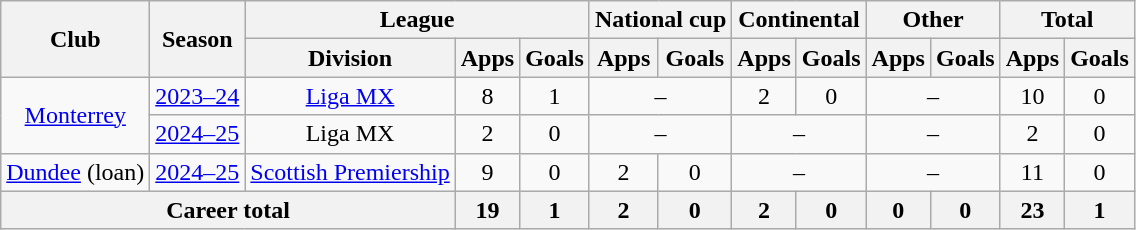<table class=wikitable style=text-align:center>
<tr>
<th rowspan="2">Club</th>
<th rowspan="2">Season</th>
<th colspan="3">League</th>
<th colspan="2">National cup</th>
<th colspan="2">Continental</th>
<th colspan="2">Other</th>
<th colspan="2">Total</th>
</tr>
<tr>
<th>Division</th>
<th>Apps</th>
<th>Goals</th>
<th>Apps</th>
<th>Goals</th>
<th>Apps</th>
<th>Goals</th>
<th>Apps</th>
<th>Goals</th>
<th>Apps</th>
<th>Goals</th>
</tr>
<tr>
<td rowspan="2"><a href='#'>Monterrey</a></td>
<td><a href='#'>2023–24</a></td>
<td rowspan="1"><a href='#'>Liga MX</a></td>
<td>8</td>
<td>1</td>
<td colspan="2">–</td>
<td>2</td>
<td>0</td>
<td colspan="2">–</td>
<td>10</td>
<td>0</td>
</tr>
<tr>
<td><a href='#'>2024–25</a></td>
<td rowspan="1">Liga MX</td>
<td>2</td>
<td>0</td>
<td colspan="2">–</td>
<td colspan="2">–</td>
<td colspan="2">–</td>
<td>2</td>
<td>0</td>
</tr>
<tr>
<td rowspan="1"><a href='#'>Dundee</a> (loan)</td>
<td><a href='#'>2024–25</a></td>
<td rowspan="1"><a href='#'>Scottish Premiership</a></td>
<td>9</td>
<td>0</td>
<td>2</td>
<td>0</td>
<td colspan="2">–</td>
<td colspan="2">–</td>
<td>11</td>
<td>0</td>
</tr>
<tr>
<th colspan="3"><strong>Career total</strong></th>
<th>19</th>
<th>1</th>
<th>2</th>
<th>0</th>
<th>2</th>
<th>0</th>
<th>0</th>
<th>0</th>
<th>23</th>
<th>1</th>
</tr>
</table>
